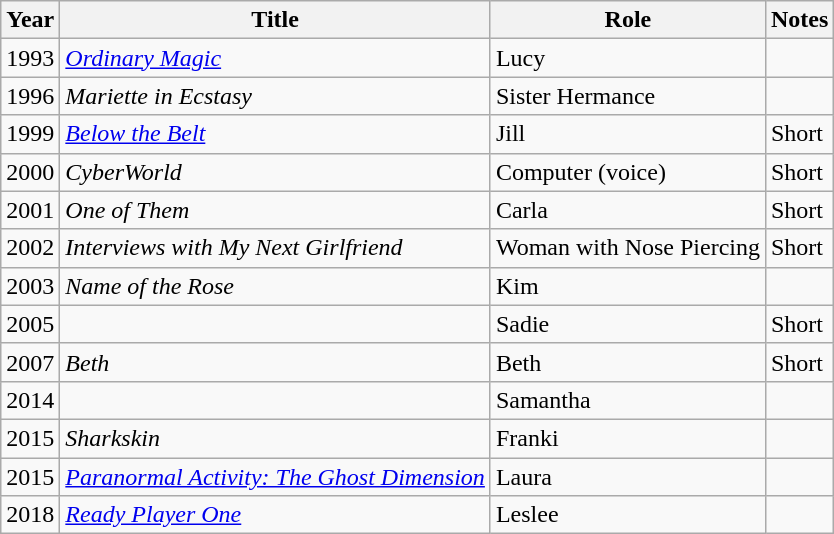<table class="wikitable sortable">
<tr>
<th>Year</th>
<th>Title</th>
<th>Role</th>
<th class="unsortable">Notes</th>
</tr>
<tr>
<td>1993</td>
<td><em><a href='#'>Ordinary Magic</a></em></td>
<td>Lucy</td>
<td></td>
</tr>
<tr>
<td>1996</td>
<td><em>Mariette in Ecstasy</em></td>
<td>Sister Hermance</td>
<td></td>
</tr>
<tr>
<td>1999</td>
<td><em><a href='#'>Below the Belt</a></em></td>
<td>Jill</td>
<td>Short</td>
</tr>
<tr>
<td>2000</td>
<td><em>CyberWorld</em></td>
<td>Computer (voice)</td>
<td>Short</td>
</tr>
<tr>
<td>2001</td>
<td><em>One of Them</em></td>
<td>Carla</td>
<td>Short</td>
</tr>
<tr>
<td>2002</td>
<td><em>Interviews with My Next Girlfriend</em></td>
<td>Woman with Nose Piercing</td>
<td>Short</td>
</tr>
<tr>
<td>2003</td>
<td><em>Name of the Rose</em></td>
<td>Kim</td>
<td></td>
</tr>
<tr>
<td>2005</td>
<td><em></em></td>
<td>Sadie</td>
<td>Short</td>
</tr>
<tr>
<td>2007</td>
<td><em>Beth</em></td>
<td>Beth</td>
<td>Short</td>
</tr>
<tr>
<td>2014</td>
<td><em></em></td>
<td>Samantha</td>
<td></td>
</tr>
<tr>
<td>2015</td>
<td><em>Sharkskin</em></td>
<td>Franki</td>
<td></td>
</tr>
<tr>
<td>2015</td>
<td><em><a href='#'>Paranormal Activity: The Ghost Dimension</a></em></td>
<td>Laura</td>
<td></td>
</tr>
<tr>
<td>2018</td>
<td><em><a href='#'>Ready Player One</a></em></td>
<td>Leslee</td>
<td></td>
</tr>
</table>
